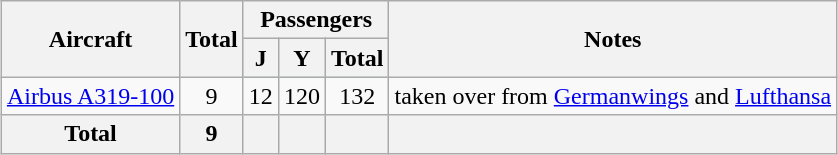<table class="wikitable" style="margin:0.5em auto; text-align:center">
<tr>
<th rowspan="2">Aircraft</th>
<th rowspan="2" align=centre width=25>Total</th>
<th colspan="3">Passengers</th>
<th rowspan="2">Notes</th>
</tr>
<tr bgcolor=lightblue>
<th><abbr>J</abbr></th>
<th><abbr>Y</abbr></th>
<th>Total</th>
</tr>
<tr>
<td><a href='#'>Airbus A319-100</a></td>
<td align=center>9</td>
<td align=center>12</td>
<td align=center>120</td>
<td align=center>132</td>
<td align=center>taken over from <a href='#'>Germanwings</a> and <a href='#'>Lufthansa</a></td>
</tr>
<tr>
<th>Total</th>
<th>9</th>
<th></th>
<th></th>
<th></th>
<th></th>
</tr>
</table>
